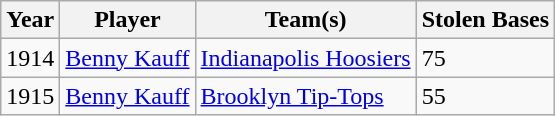<table class="wikitable sortable">
<tr>
<th>Year</th>
<th>Player</th>
<th>Team(s)</th>
<th>Stolen Bases</th>
</tr>
<tr>
<td>1914</td>
<td><a href='#'>Benny Kauff</a></td>
<td><a href='#'>Indianapolis Hoosiers</a></td>
<td>75</td>
</tr>
<tr>
<td>1915</td>
<td><a href='#'>Benny Kauff</a></td>
<td><a href='#'>Brooklyn Tip-Tops</a></td>
<td>55</td>
</tr>
</table>
